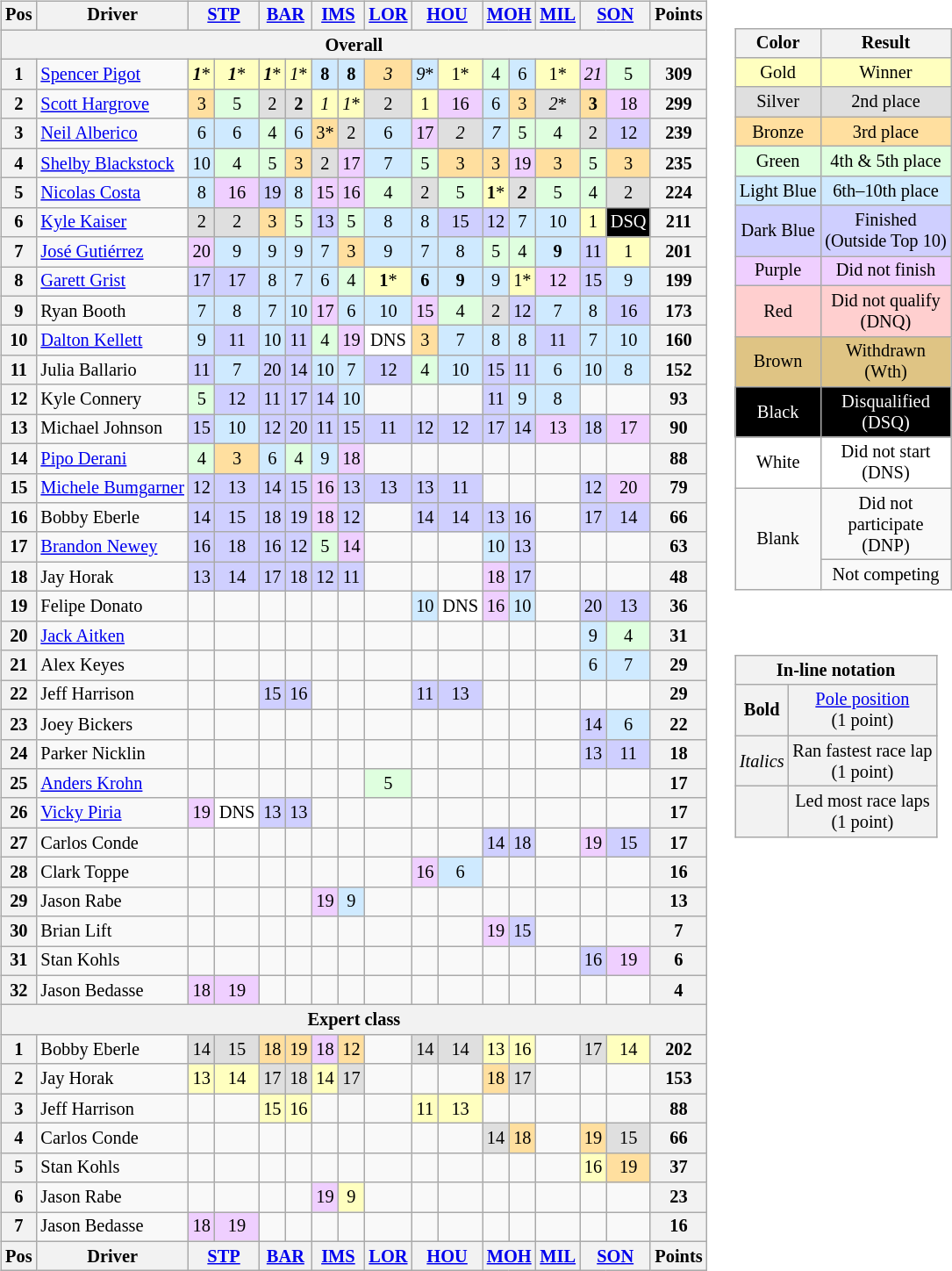<table>
<tr>
<td valign="top"><br><table class="wikitable" style="font-size:85%; text-align:center">
<tr valign="top">
<th valign="middle">Pos</th>
<th valign="middle">Driver</th>
<th colspan=2><a href='#'>STP</a></th>
<th colspan=2><a href='#'>BAR</a></th>
<th colspan=2><a href='#'>IMS</a></th>
<th><a href='#'>LOR</a></th>
<th colspan=2><a href='#'>HOU</a></th>
<th colspan=2><a href='#'>MOH</a></th>
<th><a href='#'>MIL</a></th>
<th colspan=2><a href='#'>SON</a></th>
<th valign="middle">Points</th>
</tr>
<tr>
<th colspan=19>Overall</th>
</tr>
<tr>
<th>1</th>
<td align="left"> <a href='#'>Spencer Pigot</a></td>
<td style="background:#FFFFBF;"><strong><em>1</em></strong>*</td>
<td style="background:#FFFFBF;"><strong><em>1</em></strong>*</td>
<td style="background:#FFFFBF;"><strong><em>1</em></strong>*</td>
<td style="background:#FFFFBF;"><em>1</em>*</td>
<td style="background:#CFEAFF;"><strong>8</strong></td>
<td style="background:#CFEAFF;"><strong>8</strong></td>
<td style="background:#FFDF9F;"><em>3</em></td>
<td style="background:#CFEAFF;"><em>9</em>*</td>
<td style="background:#FFFFBF;">1*</td>
<td style="background:#DFFFDF;">4</td>
<td style="background:#CFEAFF;">6</td>
<td style="background:#FFFFBF;">1*</td>
<td style="background:#EFCFFF;"><em>21</em></td>
<td style="background:#DFFFDF;">5</td>
<th>309</th>
</tr>
<tr>
<th>2</th>
<td align="left"> <a href='#'>Scott Hargrove</a></td>
<td style="background:#FFDF9F;">3</td>
<td style="background:#DFFFDF;">5</td>
<td style="background:#DFDFDF;">2</td>
<td style="background:#DFDFDF;"><strong>2</strong></td>
<td style="background:#FFFFBF;"><em>1</em></td>
<td style="background:#FFFFBF;"><em>1</em>*</td>
<td style="background:#DFDFDF;">2</td>
<td style="background:#FFFFBF;">1</td>
<td style="background:#EFCFFF;">16</td>
<td style="background:#CFEAFF;">6</td>
<td style="background:#FFDF9F;">3</td>
<td style="background:#DFDFDF;"><em>2</em>*</td>
<td style="background:#FFDF9F;"><strong>3</strong></td>
<td style="background:#EFCFFF;">18</td>
<th>299</th>
</tr>
<tr>
<th>3</th>
<td align="left"> <a href='#'>Neil Alberico</a></td>
<td style="background:#CFEAFF;">6</td>
<td style="background:#CFEAFF;">6</td>
<td style="background:#DFFFDF;">4</td>
<td style="background:#CFEAFF;">6</td>
<td style="background:#FFDF9F;">3*</td>
<td style="background:#DFDFDF;">2</td>
<td style="background:#CFEAFF;">6</td>
<td style="background:#EFCFFF;">17</td>
<td style="background:#DFDFDF;"><em>2</em></td>
<td style="background:#CFEAFF;"><em>7</em></td>
<td style="background:#DFFFDF;">5</td>
<td style="background:#DFFFDF;">4</td>
<td style="background:#DFDFDF;">2</td>
<td style="background:#CFCFFF;">12</td>
<th>239</th>
</tr>
<tr>
<th>4</th>
<td align="left"> <a href='#'>Shelby Blackstock</a></td>
<td style="background:#CFEAFF;">10</td>
<td style="background:#DFFFDF;">4</td>
<td style="background:#DFFFDF;">5</td>
<td style="background:#FFDF9F;">3</td>
<td style="background:#DFDFDF;">2</td>
<td style="background:#EFCFFF;">17</td>
<td style="background:#CFEAFF;">7</td>
<td style="background:#DFFFDF;">5</td>
<td style="background:#FFDF9F;">3</td>
<td style="background:#FFDF9F;">3</td>
<td style="background:#EFCFFF;">19</td>
<td style="background:#FFDF9F;">3</td>
<td style="background:#DFFFDF;">5</td>
<td style="background:#FFDF9F;">3</td>
<th>235</th>
</tr>
<tr>
<th>5</th>
<td align="left"> <a href='#'>Nicolas Costa</a></td>
<td style="background:#CFEAFF;">8</td>
<td style="background:#EFCFFF;">16</td>
<td style="background:#CFCFFF;">19</td>
<td style="background:#CFEAFF;">8</td>
<td style="background:#EFCFFF;">15</td>
<td style="background:#EFCFFF;">16</td>
<td style="background:#DFFFDF;">4</td>
<td style="background:#DFDFDF;">2</td>
<td style="background:#DFFFDF;">5</td>
<td style="background:#FFFFBF;"><strong>1</strong>*</td>
<td style="background:#DFDFDF;"><strong><em>2</em></strong></td>
<td style="background:#DFFFDF;">5</td>
<td style="background:#DFFFDF;">4</td>
<td style="background:#DFDFDF;">2</td>
<th>224</th>
</tr>
<tr>
<th>6</th>
<td align="left"> <a href='#'>Kyle Kaiser</a></td>
<td style="background:#DFDFDF;">2</td>
<td style="background:#DFDFDF;">2</td>
<td style="background:#FFDF9F;">3</td>
<td style="background:#DFFFDF;">5</td>
<td style="background:#CFCFFF;">13</td>
<td style="background:#DFFFDF;">5</td>
<td style="background:#CFEAFF;">8</td>
<td style="background:#CFEAFF;">8</td>
<td style="background:#CFCFFF;">15</td>
<td style="background:#CFCFFF;">12</td>
<td style="background:#CFEAFF;">7</td>
<td style="background:#CFEAFF;">10</td>
<td style="background:#FFFFBF;">1</td>
<td style="background:#000000; color:white;">DSQ</td>
<th>211</th>
</tr>
<tr>
<th>7</th>
<td align="left"> <a href='#'>José Gutiérrez</a></td>
<td style="background:#EFCFFF;">20</td>
<td style="background:#CFEAFF;">9</td>
<td style="background:#CFEAFF;">9</td>
<td style="background:#CFEAFF;">9</td>
<td style="background:#CFEAFF;">7</td>
<td style="background:#FFDF9F;">3</td>
<td style="background:#CFEAFF;">9</td>
<td style="background:#CFEAFF;">7</td>
<td style="background:#CFEAFF;">8</td>
<td style="background:#DFFFDF;">5</td>
<td style="background:#DFFFDF;">4</td>
<td style="background:#CFEAFF;"><strong>9</strong></td>
<td style="background:#CFCFFF;">11</td>
<td style="background:#FFFFBF;">1</td>
<th>201</th>
</tr>
<tr>
<th>8</th>
<td align="left"> <a href='#'>Garett Grist</a></td>
<td style="background:#CFCFFF;">17</td>
<td style="background:#CFCFFF;">17</td>
<td style="background:#CFEAFF;">8</td>
<td style="background:#CFEAFF;">7</td>
<td style="background:#CFEAFF;">6</td>
<td style="background:#DFFFDF;">4</td>
<td style="background:#FFFFBF;"><strong>1</strong>*</td>
<td style="background:#CFEAFF;"><strong>6</strong></td>
<td style="background:#CFEAFF;"><strong>9</strong></td>
<td style="background:#CFEAFF;">9</td>
<td style="background:#FFFFBF;">1*</td>
<td style="background:#EFCFFF;">12</td>
<td style="background:#CFCFFF;">15</td>
<td style="background:#CFEAFF;">9</td>
<th>199</th>
</tr>
<tr>
<th>9</th>
<td align="left"> Ryan Booth</td>
<td style="background:#CFEAFF;">7</td>
<td style="background:#CFEAFF;">8</td>
<td style="background:#CFEAFF;">7</td>
<td style="background:#CFEAFF;">10</td>
<td style="background:#EFCFFF;">17</td>
<td style="background:#CFEAFF;">6</td>
<td style="background:#CFEAFF;">10</td>
<td style="background:#EFCFFF;">15</td>
<td style="background:#DFFFDF;">4</td>
<td style="background:#DFDFDF;">2</td>
<td style="background:#CFCFFF;">12</td>
<td style="background:#CFEAFF;">7</td>
<td style="background:#CFEAFF;">8</td>
<td style="background:#CFCFFF;">16</td>
<th>173</th>
</tr>
<tr>
<th>10</th>
<td align="left"> <a href='#'>Dalton Kellett</a></td>
<td style="background:#CFEAFF;">9</td>
<td style="background:#CFCFFF;">11</td>
<td style="background:#CFEAFF;">10</td>
<td style="background:#CFCFFF;">11</td>
<td style="background:#DFFFDF;">4</td>
<td style="background:#EFCFFF;">19</td>
<td style="background:#FFFFFF;">DNS</td>
<td style="background:#FFDF9F;">3</td>
<td style="background:#CFEAFF;">7</td>
<td style="background:#CFEAFF;">8</td>
<td style="background:#CFEAFF;">8</td>
<td style="background:#CFCFFF;">11</td>
<td style="background:#CFEAFF;">7</td>
<td style="background:#CFEAFF;">10</td>
<th>160</th>
</tr>
<tr>
<th>11</th>
<td align="left"> Julia Ballario</td>
<td style="background:#CFCFFF;">11</td>
<td style="background:#CFEAFF;">7</td>
<td style="background:#CFCFFF;">20</td>
<td style="background:#CFCFFF;">14</td>
<td style="background:#CFEAFF;">10</td>
<td style="background:#CFEAFF;">7</td>
<td style="background:#CFCFFF;">12</td>
<td style="background:#DFFFDF;">4</td>
<td style="background:#CFEAFF;">10</td>
<td style="background:#CFCFFF;">15</td>
<td style="background:#CFCFFF;">11</td>
<td style="background:#CFEAFF;">6</td>
<td style="background:#CFEAFF;">10</td>
<td style="background:#CFEAFF;">8</td>
<th>152</th>
</tr>
<tr>
<th>12</th>
<td align="left"> Kyle Connery</td>
<td style="background:#DFFFDF;">5</td>
<td style="background:#CFCFFF;">12</td>
<td style="background:#CFCFFF;">11</td>
<td style="background:#CFCFFF;">17</td>
<td style="background:#CFCFFF;">14</td>
<td style="background:#CFEAFF;">10</td>
<td></td>
<td></td>
<td></td>
<td style="background:#CFCFFF;">11</td>
<td style="background:#CFEAFF;">9</td>
<td style="background:#CFEAFF;">8</td>
<td></td>
<td></td>
<th>93</th>
</tr>
<tr>
<th>13</th>
<td align="left"> Michael Johnson</td>
<td style="background:#CFCFFF;">15</td>
<td style="background:#CFEAFF;">10</td>
<td style="background:#CFCFFF;">12</td>
<td style="background:#CFCFFF;">20</td>
<td style="background:#CFCFFF;">11</td>
<td style="background:#CFCFFF;">15</td>
<td style="background:#CFCFFF;">11</td>
<td style="background:#CFCFFF;">12</td>
<td style="background:#CFCFFF;">12</td>
<td style="background:#CFCFFF;">17</td>
<td style="background:#CFCFFF;">14</td>
<td style="background:#EFCFFF;">13</td>
<td style="background:#CFCFFF;">18</td>
<td style="background:#EFCFFF;">17</td>
<th>90</th>
</tr>
<tr>
<th>14</th>
<td align="left"> <a href='#'>Pipo Derani</a></td>
<td style="background:#DFFFDF;">4</td>
<td style="background:#FFDF9F;">3</td>
<td style="background:#CFEAFF;">6</td>
<td style="background:#DFFFDF;">4</td>
<td style="background:#CFEAFF;">9</td>
<td style="background:#EFCFFF;">18</td>
<td></td>
<td></td>
<td></td>
<td></td>
<td></td>
<td></td>
<td></td>
<td></td>
<th>88</th>
</tr>
<tr>
<th>15</th>
<td align="left"> <a href='#'>Michele Bumgarner</a></td>
<td style="background:#CFCFFF;">12</td>
<td style="background:#CFCFFF;">13</td>
<td style="background:#CFCFFF;">14</td>
<td style="background:#CFCFFF;">15</td>
<td style="background:#EFCFFF;">16</td>
<td style="background:#CFCFFF;">13</td>
<td style="background:#CFCFFF;">13</td>
<td style="background:#CFCFFF;">13</td>
<td style="background:#CFCFFF;">11</td>
<td></td>
<td></td>
<td></td>
<td style="background:#CFCFFF;">12</td>
<td style="background:#EFCFFF;">20</td>
<th>79</th>
</tr>
<tr>
<th>16</th>
<td align="left"> Bobby Eberle</td>
<td style="background:#CFCFFF;">14</td>
<td style="background:#CFCFFF;">15</td>
<td style="background:#CFCFFF;">18</td>
<td style="background:#CFCFFF;">19</td>
<td style="background:#EFCFFF;">18</td>
<td style="background:#CFCFFF;">12</td>
<td></td>
<td style="background:#CFCFFF;">14</td>
<td style="background:#CFCFFF;">14</td>
<td style="background:#CFCFFF;">13</td>
<td style="background:#CFCFFF;">16</td>
<td></td>
<td style="background:#CFCFFF;">17</td>
<td style="background:#CFCFFF;">14</td>
<th>66</th>
</tr>
<tr>
<th>17</th>
<td align="left"> <a href='#'>Brandon Newey</a></td>
<td style="background:#CFCFFF;">16</td>
<td style="background:#CFCFFF;">18</td>
<td style="background:#CFCFFF;">16</td>
<td style="background:#CFCFFF;">12</td>
<td style="background:#DFFFDF;">5</td>
<td style="background:#EFCFFF;">14</td>
<td></td>
<td></td>
<td></td>
<td style="background:#CFEAFF;">10</td>
<td style="background:#CFCFFF;">13</td>
<td></td>
<td></td>
<td></td>
<th>63</th>
</tr>
<tr>
<th>18</th>
<td align="left"> Jay Horak</td>
<td style="background:#CFCFFF;">13</td>
<td style="background:#CFCFFF;">14</td>
<td style="background:#CFCFFF;">17</td>
<td style="background:#CFCFFF;">18</td>
<td style="background:#CFCFFF;">12</td>
<td style="background:#CFCFFF;">11</td>
<td></td>
<td></td>
<td></td>
<td style="background:#EFCFFF;">18</td>
<td style="background:#CFCFFF;">17</td>
<td></td>
<td></td>
<td></td>
<th>48</th>
</tr>
<tr>
<th>19</th>
<td align="left"> Felipe Donato</td>
<td></td>
<td></td>
<td></td>
<td></td>
<td></td>
<td></td>
<td></td>
<td style="background:#CFEAFF;">10</td>
<td style="background:#FFFFFF;">DNS</td>
<td style="background:#EFCFFF;">16</td>
<td style="background:#CFEAFF;">10</td>
<td></td>
<td style="background:#CFCFFF;">20</td>
<td style="background:#CFCFFF;">13</td>
<th>36</th>
</tr>
<tr>
<th>20</th>
<td align="left"> <a href='#'>Jack Aitken</a></td>
<td></td>
<td></td>
<td></td>
<td></td>
<td></td>
<td></td>
<td></td>
<td></td>
<td></td>
<td></td>
<td></td>
<td></td>
<td style="background:#CFEAFF;">9</td>
<td style="background:#DFFFDF;">4</td>
<th>31</th>
</tr>
<tr>
<th>21</th>
<td align="left"> Alex Keyes</td>
<td></td>
<td></td>
<td></td>
<td></td>
<td></td>
<td></td>
<td></td>
<td></td>
<td></td>
<td></td>
<td></td>
<td></td>
<td style="background:#CFEAFF;">6</td>
<td style="background:#CFEAFF;">7</td>
<th>29</th>
</tr>
<tr>
<th>22</th>
<td align="left"> Jeff Harrison</td>
<td></td>
<td></td>
<td style="background:#CFCFFF;">15</td>
<td style="background:#CFCFFF;">16</td>
<td></td>
<td></td>
<td></td>
<td style="background:#CFCFFF;">11</td>
<td style="background:#CFCFFF;">13</td>
<td></td>
<td></td>
<td></td>
<td></td>
<td></td>
<th>29</th>
</tr>
<tr>
<th>23</th>
<td align="left"> Joey Bickers</td>
<td></td>
<td></td>
<td></td>
<td></td>
<td></td>
<td></td>
<td></td>
<td></td>
<td></td>
<td></td>
<td></td>
<td></td>
<td style="background:#CFCFFF;">14</td>
<td style="background:#CFEAFF;">6</td>
<th>22</th>
</tr>
<tr>
<th>24</th>
<td align="left"> Parker Nicklin</td>
<td></td>
<td></td>
<td></td>
<td></td>
<td></td>
<td></td>
<td></td>
<td></td>
<td></td>
<td></td>
<td></td>
<td></td>
<td style="background:#CFCFFF;">13</td>
<td style="background:#CFCFFF;">11</td>
<th>18</th>
</tr>
<tr>
<th>25</th>
<td align="left"> <a href='#'>Anders Krohn</a></td>
<td></td>
<td></td>
<td></td>
<td></td>
<td></td>
<td></td>
<td style="background:#DFFFDF;">5</td>
<td></td>
<td></td>
<td></td>
<td></td>
<td></td>
<td></td>
<td></td>
<th>17</th>
</tr>
<tr>
<th>26</th>
<td align="left"> <a href='#'>Vicky Piria</a></td>
<td style="background:#EFCFFF;">19</td>
<td style="background:#FFFFFF;">DNS</td>
<td style="background:#CFCFFF;">13</td>
<td style="background:#CFCFFF;">13</td>
<td></td>
<td></td>
<td></td>
<td></td>
<td></td>
<td></td>
<td></td>
<td></td>
<td></td>
<td></td>
<th>17</th>
</tr>
<tr>
<th>27</th>
<td align="left"> Carlos Conde</td>
<td></td>
<td></td>
<td></td>
<td></td>
<td></td>
<td></td>
<td></td>
<td></td>
<td></td>
<td style="background:#CFCFFF;">14</td>
<td style="background:#CFCFFF;">18</td>
<td></td>
<td style="background:#EFCFFF;">19</td>
<td style="background:#CFCFFF;">15</td>
<th>17</th>
</tr>
<tr>
<th>28</th>
<td align="left"> Clark Toppe</td>
<td></td>
<td></td>
<td></td>
<td></td>
<td></td>
<td></td>
<td></td>
<td style="background:#EFCFFF;">16</td>
<td style="background:#CFEAFF;">6</td>
<td></td>
<td></td>
<td></td>
<td></td>
<td></td>
<th>16</th>
</tr>
<tr>
<th>29</th>
<td align="left"> Jason Rabe</td>
<td></td>
<td></td>
<td></td>
<td></td>
<td style="background:#EFCFFF;">19</td>
<td style="background:#CFEAFF;">9</td>
<td></td>
<td></td>
<td></td>
<td></td>
<td></td>
<td></td>
<td></td>
<td></td>
<th>13</th>
</tr>
<tr>
<th>30</th>
<td align="left"> Brian Lift</td>
<td></td>
<td></td>
<td></td>
<td></td>
<td></td>
<td></td>
<td></td>
<td></td>
<td></td>
<td style="background:#EFCFFF;">19</td>
<td style="background:#CFCFFF;">15</td>
<td></td>
<td></td>
<td></td>
<th>7</th>
</tr>
<tr>
<th>31</th>
<td align="left"> Stan Kohls</td>
<td></td>
<td></td>
<td></td>
<td></td>
<td></td>
<td></td>
<td></td>
<td></td>
<td></td>
<td></td>
<td></td>
<td></td>
<td style="background:#CFCFFF;">16</td>
<td style="background:#EFCFFF;">19</td>
<th>6</th>
</tr>
<tr>
<th>32</th>
<td align="left"> Jason Bedasse</td>
<td style="background:#EFCFFF;">18</td>
<td style="background:#EFCFFF;">19</td>
<td></td>
<td></td>
<td></td>
<td></td>
<td></td>
<td></td>
<td></td>
<td></td>
<td></td>
<td></td>
<td></td>
<td></td>
<th>4</th>
</tr>
<tr>
<th colspan=19>Expert class</th>
</tr>
<tr>
<th>1</th>
<td align="left"> Bobby Eberle</td>
<td style="background:#DFDFDF;">14</td>
<td style="background:#DFDFDF;">15</td>
<td style="background:#FFDF9F;">18</td>
<td style="background:#FFDF9F;">19</td>
<td style="background:#EFCFFF;">18</td>
<td style="background:#FFDF9F;">12</td>
<td></td>
<td style="background:#DFDFDF;">14</td>
<td style="background:#DFDFDF;">14</td>
<td style="background:#FFFFBF;">13</td>
<td style="background:#FFFFBF;">16</td>
<td></td>
<td style="background:#DFDFDF;">17</td>
<td style="background:#FFFFBF;">14</td>
<th>202</th>
</tr>
<tr>
<th>2</th>
<td align="left"> Jay Horak</td>
<td style="background:#FFFFBF;">13</td>
<td style="background:#FFFFBF;">14</td>
<td style="background:#DFDFDF;">17</td>
<td style="background:#DFDFDF;">18</td>
<td style="background:#FFFFBF;">14</td>
<td style="background:#DFDFDF;">17</td>
<td></td>
<td></td>
<td></td>
<td style="background:#FFDF9F;">18</td>
<td style="background:#DFDFDF;">17</td>
<td></td>
<td></td>
<td></td>
<th>153</th>
</tr>
<tr>
<th>3</th>
<td align="left"> Jeff Harrison</td>
<td></td>
<td></td>
<td style="background:#FFFFBF;">15</td>
<td style="background:#FFFFBF;">16</td>
<td></td>
<td></td>
<td></td>
<td style="background:#FFFFBF;">11</td>
<td style="background:#FFFFBF;">13</td>
<td></td>
<td></td>
<td></td>
<td></td>
<td></td>
<th>88</th>
</tr>
<tr>
<th>4</th>
<td align="left"> Carlos Conde</td>
<td></td>
<td></td>
<td></td>
<td></td>
<td></td>
<td></td>
<td></td>
<td></td>
<td></td>
<td style="background:#DFDFDF;">14</td>
<td style="background:#FFDF9F;">18</td>
<td></td>
<td style="background:#FFDF9F;">19</td>
<td style="background:#DFDFDF;">15</td>
<th>66</th>
</tr>
<tr>
<th>5</th>
<td align="left"> Stan Kohls</td>
<td></td>
<td></td>
<td></td>
<td></td>
<td></td>
<td></td>
<td></td>
<td></td>
<td></td>
<td></td>
<td></td>
<td></td>
<td style="background:#FFFFBF;">16</td>
<td style="background:#FFDF9F;">19</td>
<th>37</th>
</tr>
<tr>
<th>6</th>
<td align="left"> Jason Rabe</td>
<td></td>
<td></td>
<td></td>
<td></td>
<td style="background:#EFCFFF;">19</td>
<td style="background:#FFFFBF;">9</td>
<td></td>
<td></td>
<td></td>
<td></td>
<td></td>
<td></td>
<td></td>
<td></td>
<th>23</th>
</tr>
<tr>
<th>7</th>
<td align="left"> Jason Bedasse</td>
<td style="background:#EFCFFF;">18</td>
<td style="background:#EFCFFF;">19</td>
<td></td>
<td></td>
<td></td>
<td></td>
<td></td>
<td></td>
<td></td>
<td></td>
<td></td>
<td></td>
<td></td>
<td></td>
<th>16</th>
</tr>
<tr valign="top">
<th valign="middle">Pos</th>
<th valign="middle">Driver</th>
<th colspan=2><a href='#'>STP</a></th>
<th colspan=2><a href='#'>BAR</a></th>
<th colspan=2><a href='#'>IMS</a></th>
<th><a href='#'>LOR</a></th>
<th colspan=2><a href='#'>HOU</a></th>
<th colspan=2><a href='#'>MOH</a></th>
<th><a href='#'>MIL</a></th>
<th colspan=2><a href='#'>SON</a></th>
<th valign="middle">Points</th>
</tr>
</table>
</td>
<td valign="top"><br><table>
<tr>
<td><br><table style="margin-right:0; font-size:85%; text-align:center;" class="wikitable">
<tr>
<th>Color</th>
<th>Result</th>
</tr>
<tr style="background:#FFFFBF;">
<td>Gold</td>
<td>Winner</td>
</tr>
<tr style="background:#DFDFDF;">
<td>Silver</td>
<td>2nd place</td>
</tr>
<tr style="background:#FFDF9F;">
<td>Bronze</td>
<td>3rd place</td>
</tr>
<tr style="background:#DFFFDF;">
<td>Green</td>
<td>4th & 5th place</td>
</tr>
<tr style="background:#CFEAFF;">
<td>Light Blue</td>
<td>6th–10th place</td>
</tr>
<tr style="background:#CFCFFF;">
<td>Dark Blue</td>
<td>Finished<br>(Outside Top 10)</td>
</tr>
<tr style="background:#EFCFFF;">
<td>Purple</td>
<td>Did not finish</td>
</tr>
<tr style="background:#FFCFCF;">
<td>Red</td>
<td>Did not qualify<br>(DNQ)</td>
</tr>
<tr style="background:#DFC484;">
<td>Brown</td>
<td>Withdrawn<br>(Wth)</td>
</tr>
<tr style="background:#000000; color:white;">
<td>Black</td>
<td>Disqualified<br>(DSQ)</td>
</tr>
<tr style="background:#FFFFFF;">
<td>White</td>
<td>Did not start<br>(DNS)</td>
</tr>
<tr>
<td rowspan=2>Blank</td>
<td>Did not<br>participate<br>(DNP)</td>
</tr>
<tr>
<td>Not competing</td>
</tr>
</table>
</td>
</tr>
<tr>
<td><br><table style="margin-right:0; font-size:85%; text-align:center;" class="wikitable">
<tr>
<td style="background:#F2F2F2;" align=center colspan=2><strong>In-line notation</strong></td>
</tr>
<tr>
<td style="background:#F2F2F2;" align=center><strong>Bold</strong></td>
<td style="background:#F2F2F2;" align=center><a href='#'>Pole position</a><br>(1 point)</td>
</tr>
<tr>
<td style="background:#F2F2F2;" align=center><em>Italics</em></td>
<td style="background:#F2F2F2;" align=center>Ran fastest race lap<br>(1 point)</td>
</tr>
<tr>
<td style="background:#F2F2F2;" align=center></td>
<td style="background:#F2F2F2;" align=center>Led most race laps<br>(1 point)</td>
</tr>
</table>
</td>
</tr>
</table>
</td>
</tr>
</table>
